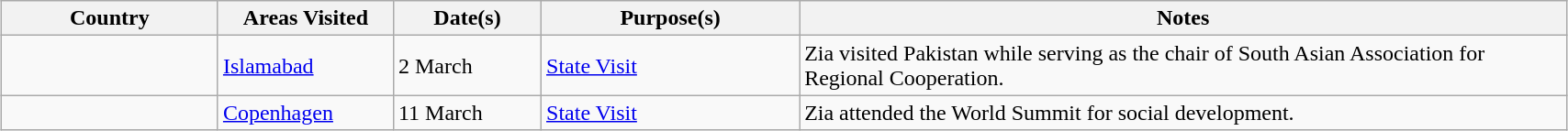<table class="wikitable outercollapse sortable" style="margin: 1em auto 1em auto">
<tr>
<th width="150">Country</th>
<th width="120">Areas Visited</th>
<th width="100">Date(s)</th>
<th width="180">Purpose(s)</th>
<th width="550">Notes</th>
</tr>
<tr>
<td></td>
<td><a href='#'>Islamabad</a></td>
<td>2 March</td>
<td><a href='#'>State Visit</a></td>
<td>Zia visited Pakistan while serving as the chair of South Asian Association for Regional Cooperation.</td>
</tr>
<tr>
<td></td>
<td><a href='#'>Copenhagen</a></td>
<td>11 March</td>
<td><a href='#'>State Visit</a></td>
<td>Zia attended the World Summit for social development.</td>
</tr>
</table>
